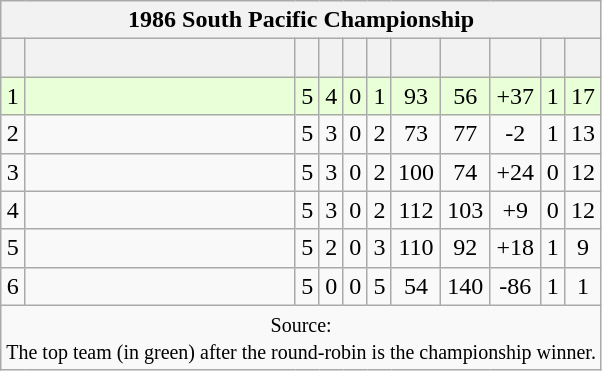<table class="wikitable" style="text-align:center;">
<tr>
<th colspan="100%">1986 South Pacific Championship</th>
</tr>
<tr>
<th style="padding-right:1px;"></th>
<th style="width:10.8em;"></th>
<th></th>
<th></th>
<th></th>
<th></th>
<th></th>
<th></th>
<th></th>
<th></th>
<th><br></th>
</tr>
<tr style="background:#e8ffd8;">
<td>1</td>
<td style=text-align:left></td>
<td>5</td>
<td>4</td>
<td>0</td>
<td>1</td>
<td>93</td>
<td>56</td>
<td>+37</td>
<td>1</td>
<td>17</td>
</tr>
<tr>
<td>2</td>
<td style=text-align:left></td>
<td>5</td>
<td>3</td>
<td>0</td>
<td>2</td>
<td>73</td>
<td>77</td>
<td>-2</td>
<td>1</td>
<td>13</td>
</tr>
<tr>
<td>3</td>
<td style=text-align:left></td>
<td>5</td>
<td>3</td>
<td>0</td>
<td>2</td>
<td>100</td>
<td>74</td>
<td>+24</td>
<td>0</td>
<td>12</td>
</tr>
<tr>
<td>4</td>
<td style=text-align:left></td>
<td>5</td>
<td>3</td>
<td>0</td>
<td>2</td>
<td>112</td>
<td>103</td>
<td>+9</td>
<td>0</td>
<td>12</td>
</tr>
<tr>
<td>5</td>
<td style=text-align:left></td>
<td>5</td>
<td>2</td>
<td>0</td>
<td>3</td>
<td>110</td>
<td>92</td>
<td>+18</td>
<td>1</td>
<td>9</td>
</tr>
<tr>
<td>6</td>
<td style=text-align:left></td>
<td>5</td>
<td>0</td>
<td>0</td>
<td>5</td>
<td>54</td>
<td>140</td>
<td>-86</td>
<td>1</td>
<td>1</td>
</tr>
<tr>
<td colspan="100%" style="border:0;"><small>Source: <br>The top team <span>(in green)</span> after the round-robin is the championship winner.</small></td>
</tr>
</table>
